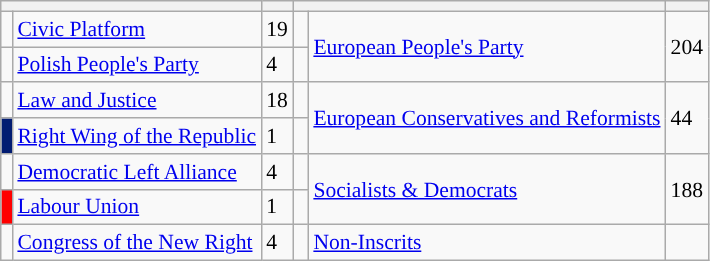<table class="wikitable" style="font-size:90%;">
<tr>
<th colspan=2></th>
<th></th>
<th colspan=2></th>
<th></th>
</tr>
<tr>
<td width="1" style="background-color: "></td>
<td><a href='#'>Civic Platform</a></td>
<td>19</td>
<td width="1"> </td>
<td rowspan=2><a href='#'>European People's Party</a></td>
<td rowspan=2>204</td>
</tr>
<tr>
<td width="1" style="background-color: "></td>
<td><a href='#'>Polish People's Party</a></td>
<td>4</td>
</tr>
<tr>
<td width="1" style="background-color: "></td>
<td><a href='#'>Law and Justice</a></td>
<td>18</td>
<td width="1"> </td>
<td rowspan=2><a href='#'>European Conservatives and Reformists</a></td>
<td rowspan=2>44</td>
</tr>
<tr>
<td style="width:1px; background:#021c72;"></td>
<td><a href='#'>Right Wing of the Republic</a></td>
<td>1</td>
</tr>
<tr>
<td width="1" style="background-color: "></td>
<td><a href='#'>Democratic Left Alliance</a></td>
<td>4</td>
<td width="1"> </td>
<td rowspan=2><a href='#'>Socialists & Democrats</a></td>
<td rowspan=2>188</td>
</tr>
<tr>
<td style="width:1px; background:#f00;"></td>
<td><a href='#'>Labour Union</a></td>
<td>1</td>
</tr>
<tr>
<td width="1" style="background-color: "></td>
<td><a href='#'>Congress of the New Right</a></td>
<td>4</td>
<td style="background-color: "></td>
<td><a href='#'>Non-Inscrits</a></td>
</tr>
</table>
